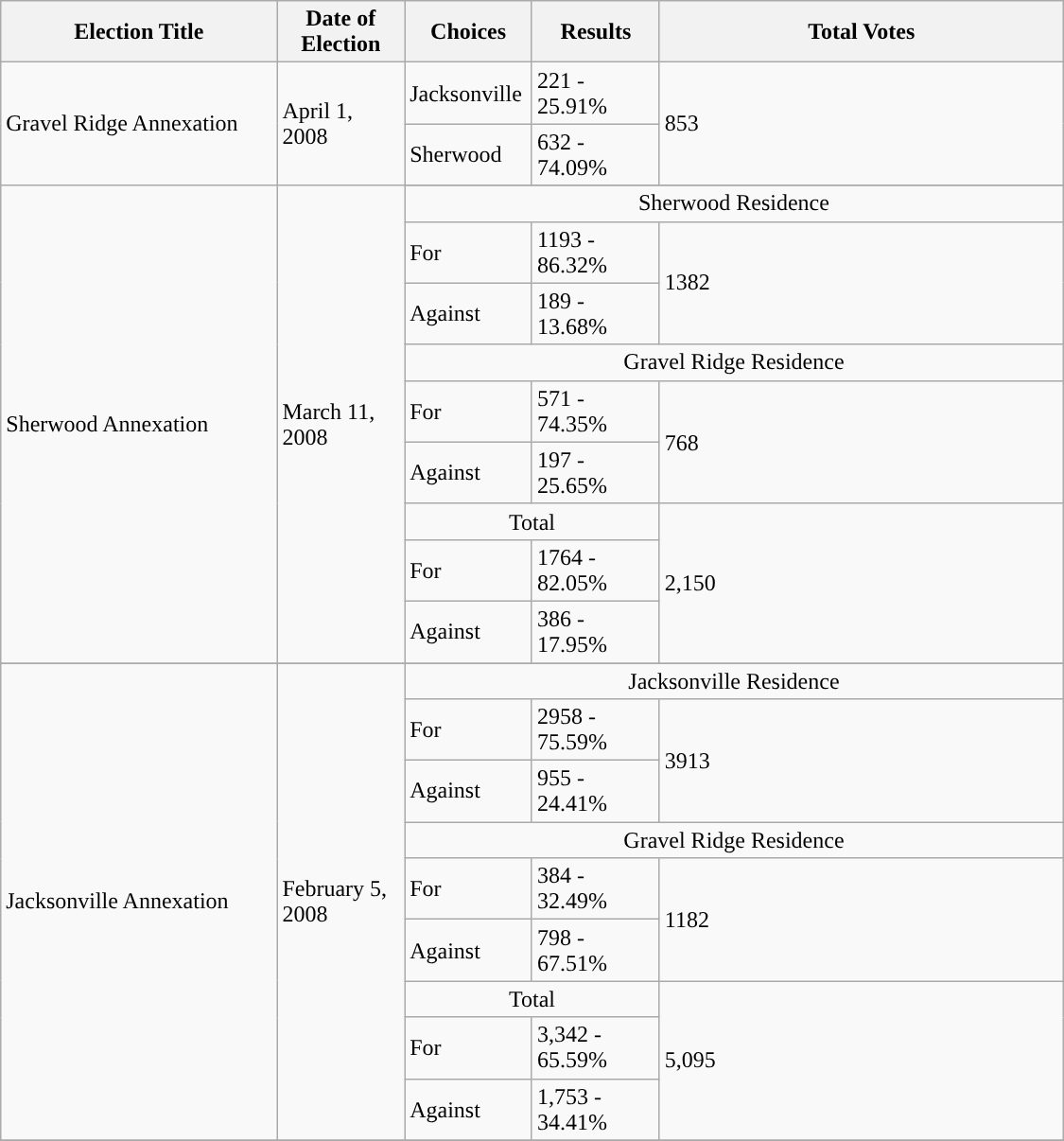<table class="wikitable" width="750pt">
<tr>
<th width="26%">Election Title</th>
<th width="12%">Date of Election</th>
<th width="12%">Choices</th>
<th width="12%">Results</th>
<th width="38%">Total Votes</th>
</tr>
<tr>
<td rowspan="2">Gravel Ridge Annexation</td>
<td rowspan="2">April 1, 2008</td>
<td>Jacksonville</td>
<td>221 - 25.91%</td>
<td rowspan="2">853</td>
</tr>
<tr>
<td>Sherwood</td>
<td>632 - 74.09%</td>
</tr>
<tr>
<td rowspan="10">Sherwood Annexation</td>
<td rowspan="10">March 11, 2008</td>
</tr>
<tr>
<td colspan="3" style="text-align:center;">Sherwood Residence</td>
</tr>
<tr>
<td>For</td>
<td>1193 - 86.32%</td>
<td rowspan="2">1382</td>
</tr>
<tr>
<td>Against</td>
<td>189 - 13.68%</td>
</tr>
<tr>
<td colspan="3" style="text-align:center;">Gravel Ridge Residence</td>
</tr>
<tr>
<td>For</td>
<td>571 - 74.35%</td>
<td rowspan="2">768</td>
</tr>
<tr>
<td>Against</td>
<td>197 - 25.65%</td>
</tr>
<tr>
<td colspan="2" style="text-align:center;">Total</td>
<td rowspan="3">2,150</td>
</tr>
<tr>
<td>For</td>
<td>1764 - 82.05%</td>
</tr>
<tr>
<td>Against</td>
<td>386 - 17.95%</td>
</tr>
<tr>
</tr>
<tr>
<td rowspan="10">Jacksonville Annexation</td>
<td rowspan="10">February 5, 2008</td>
</tr>
<tr>
<td colspan="3" style="text-align:center;">Jacksonville Residence</td>
</tr>
<tr>
<td>For</td>
<td>2958 - 75.59%</td>
<td rowspan="2">3913</td>
</tr>
<tr>
<td>Against</td>
<td>955 - 24.41%</td>
</tr>
<tr>
<td colspan="3" style="text-align:center;">Gravel Ridge Residence</td>
</tr>
<tr>
<td>For</td>
<td>384 - 32.49%</td>
<td rowspan="2">1182</td>
</tr>
<tr>
<td>Against</td>
<td>798 - 67.51%</td>
</tr>
<tr>
<td colspan="2" style="text-align:center;">Total</td>
<td rowspan="3">5,095</td>
</tr>
<tr>
<td>For</td>
<td>3,342 - 65.59%</td>
</tr>
<tr>
<td>Against</td>
<td>1,753 - 34.41%</td>
</tr>
<tr>
</tr>
</table>
